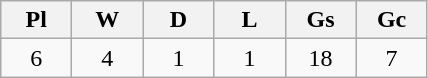<table class="wikitable" style="text-align:center">
<tr>
<th width=40px>Pl</th>
<th width=40px>W</th>
<th width=40px>D</th>
<th width=40px>L</th>
<th width=40px>Gs</th>
<th width=40px>Gc</th>
</tr>
<tr>
<td>6</td>
<td>4</td>
<td>1</td>
<td>1</td>
<td>18</td>
<td>7</td>
</tr>
</table>
